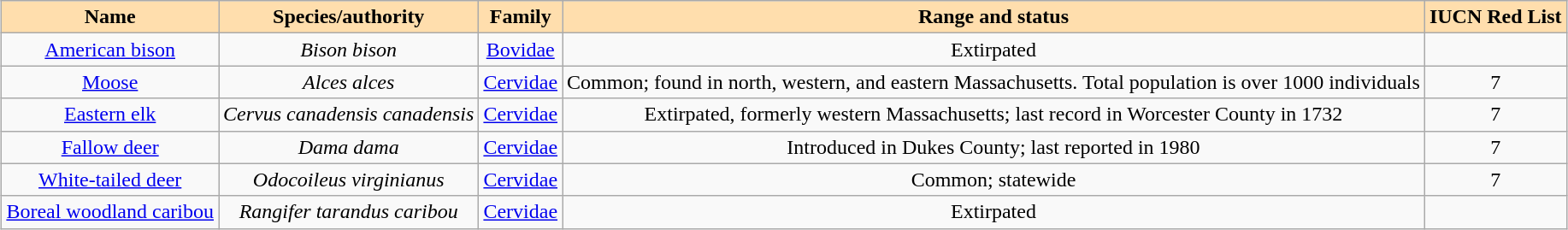<table class="sortable wikitable" style="margin:1em auto; text-align:center;">
<tr>
<th style=background:navajowhite>Name</th>
<th style=background:navajowhite>Species/authority</th>
<th style=background:navajowhite>Family</th>
<th style=background:navajowhite>Range and status</th>
<th style=background:navajowhite>IUCN Red List</th>
</tr>
<tr>
<td><a href='#'>American bison</a><br></td>
<td><em>Bison bison</em></td>
<td><a href='#'>Bovidae</a></td>
<td>Extirpated</td>
<td></td>
</tr>
<tr>
<td><a href='#'>Moose</a><br></td>
<td><em>Alces alces</em><br></td>
<td><a href='#'>Cervidae</a></td>
<td>Common; found in north, western, and eastern Massachusetts. Total population is over 1000 individuals</td>
<td><div>7</div></td>
</tr>
<tr>
<td><a href='#'>Eastern elk</a><br></td>
<td><em>Cervus canadensis canadensis</em><br></td>
<td><a href='#'>Cervidae</a></td>
<td>Extirpated, formerly western Massachusetts; last record in Worcester County in 1732</td>
<td><div>7</div></td>
</tr>
<tr>
<td><a href='#'>Fallow deer</a><br></td>
<td><em>Dama dama</em><br></td>
<td><a href='#'>Cervidae</a></td>
<td>Introduced in Dukes County; last reported in 1980</td>
<td><div>7</div></td>
</tr>
<tr>
<td><a href='#'>White-tailed deer</a><br></td>
<td><em>Odocoileus virginianus</em><br></td>
<td><a href='#'>Cervidae</a></td>
<td>Common; statewide</td>
<td><div>7</div></td>
</tr>
<tr>
<td><a href='#'>Boreal woodland caribou</a><br></td>
<td><em>Rangifer tarandus caribou</em></td>
<td><a href='#'>Cervidae</a></td>
<td>Extirpated</td>
<td></td>
</tr>
</table>
